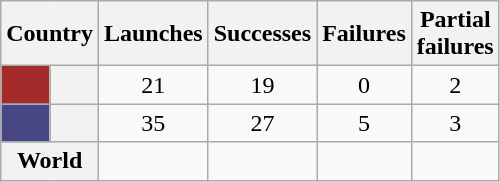<table class="wikitable sortable" style="text-align:center;">
<tr>
<th scope=col colspan=2>Country</th>
<th scope=col>Launches</th>
<th scope=col>Successes</th>
<th scope=col>Failures</th>
<th scope=col>Partial<br>failures</th>
</tr>
<tr>
<th scope=row style="background:brown;"></th>
<th style="text-align:left;"></th>
<td>21</td>
<td>19</td>
<td>0</td>
<td>2</td>
</tr>
<tr>
<th scope=row style="background:#484785;"></th>
<th style="text-align:left;"></th>
<td>35</td>
<td>27</td>
<td>5</td>
<td>3</td>
</tr>
<tr>
<th colspan="2">World</th>
<td></td>
<td></td>
<td></td>
<td></td>
</tr>
</table>
